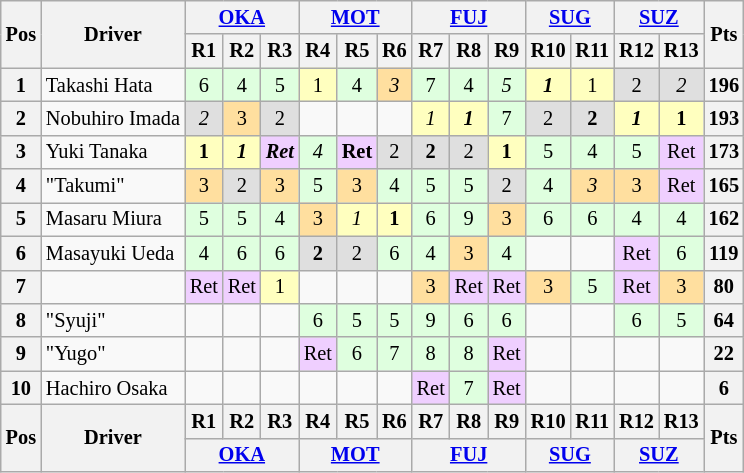<table class="wikitable" style="font-size: 85%; text-align: center;">
<tr>
<th rowspan="2" valign="middle">Pos</th>
<th rowspan="2" valign="middle">Driver</th>
<th colspan="3"><a href='#'>OKA</a></th>
<th colspan="3"><a href='#'>MOT</a></th>
<th colspan="3"><a href='#'>FUJ</a></th>
<th colspan="2"><a href='#'>SUG</a></th>
<th colspan="2"><a href='#'>SUZ</a></th>
<th rowspan="2" valign="middle">Pts</th>
</tr>
<tr>
<th>R1</th>
<th>R2</th>
<th>R3</th>
<th>R4</th>
<th>R5</th>
<th>R6</th>
<th>R7</th>
<th>R8</th>
<th>R9</th>
<th>R10</th>
<th>R11</th>
<th>R12</th>
<th>R13</th>
</tr>
<tr>
<th>1</th>
<td align="left"> Takashi Hata</td>
<td bgcolor="#DFFFDF">6</td>
<td bgcolor="#DFFFDF">4</td>
<td bgcolor="#DFFFDF">5</td>
<td bgcolor="#FFFFBF">1</td>
<td bgcolor="#DFFFDF">4</td>
<td bgcolor="#FFDF9F"><em>3</em></td>
<td bgcolor="#DFFFDF">7</td>
<td bgcolor="#DFFFDF">4</td>
<td bgcolor="#DFFFDF"><em>5</em></td>
<td bgcolor="#FFFFBF"><strong><em>1</em></strong></td>
<td bgcolor="#FFFFBF">1</td>
<td bgcolor="#DFDFDF">2</td>
<td bgcolor="#DFDFDF"><em>2</em></td>
<th>196</th>
</tr>
<tr>
<th>2</th>
<td align="left"> Nobuhiro Imada</td>
<td bgcolor="#DFDFDF"><em>2</em></td>
<td bgcolor="#FFDF9F">3</td>
<td bgcolor="#DFDFDF">2</td>
<td></td>
<td></td>
<td></td>
<td bgcolor="#FFFFBF"><em>1</em></td>
<td bgcolor="#FFFFBF"><strong><em>1</em></strong></td>
<td bgcolor="#DFFFDF">7</td>
<td bgcolor="#DFDFDF">2</td>
<td bgcolor="#DFDFDF"><strong>2</strong></td>
<td bgcolor="#FFFFBF"><strong><em>1</em></strong></td>
<td bgcolor="#FFFFBF"><strong>1</strong></td>
<th>193</th>
</tr>
<tr>
<th>3</th>
<td align="left"> Yuki Tanaka</td>
<td bgcolor="#FFFFBF"><strong>1</strong></td>
<td bgcolor="#FFFFBF"><strong><em>1</em></strong></td>
<td bgcolor="#EFCFFF"><strong><em>Ret</em></strong></td>
<td bgcolor="#DFFFDF"><em>4</em></td>
<td bgcolor="#EFCFFF"><strong>Ret</strong></td>
<td bgcolor="#DFDFDF">2</td>
<td bgcolor="#DFDFDF"><strong>2</strong></td>
<td bgcolor="#DFDFDF">2</td>
<td bgcolor="#FFFFBF"><strong>1</strong></td>
<td bgcolor="#DFFFDF">5</td>
<td bgcolor="#DFFFDF">4</td>
<td bgcolor="#DFFFDF">5</td>
<td bgcolor="#EFCFFF">Ret</td>
<th>173</th>
</tr>
<tr>
<th>4</th>
<td align="left"> "Takumi"</td>
<td bgcolor="#FFDF9F">3</td>
<td bgcolor="#DFDFDF">2</td>
<td bgcolor="#FFDF9F">3</td>
<td bgcolor="#DFFFDF">5</td>
<td bgcolor="#FFDF9F">3</td>
<td bgcolor="#DFFFDF">4</td>
<td bgcolor="#DFFFDF">5</td>
<td bgcolor="#DFFFDF">5</td>
<td bgcolor="#DFDFDF">2</td>
<td bgcolor="#DFFFDF">4</td>
<td bgcolor="#FFDF9F"><em>3</em></td>
<td bgcolor="#FFDF9F">3</td>
<td bgcolor="#EFCFFF">Ret</td>
<th>165</th>
</tr>
<tr>
<th>5</th>
<td align="left"> Masaru Miura</td>
<td bgcolor="#DFFFDF">5</td>
<td bgcolor="#DFFFDF">5</td>
<td bgcolor="#DFFFDF">4</td>
<td bgcolor="#FFDF9F">3</td>
<td bgcolor="#FFFFBF"><em>1</em></td>
<td bgcolor="#FFFFBF"><strong>1</strong></td>
<td bgcolor="#DFFFDF">6</td>
<td bgcolor="#DFFFDF">9</td>
<td bgcolor="#FFDF9F">3</td>
<td bgcolor="#DFFFDF">6</td>
<td bgcolor="#DFFFDF">6</td>
<td bgcolor="#DFFFDF">4</td>
<td bgcolor="#DFFFDF">4</td>
<th>162</th>
</tr>
<tr>
<th>6</th>
<td align="left"> Masayuki Ueda</td>
<td bgcolor="#DFFFDF">4</td>
<td bgcolor="#DFFFDF">6</td>
<td bgcolor="#DFFFDF">6</td>
<td bgcolor="#DFDFDF"><strong>2</strong></td>
<td bgcolor="#DFDFDF">2</td>
<td bgcolor="#DFFFDF">6</td>
<td bgcolor="#DFFFDF">4</td>
<td bgcolor="#FFDF9F">3</td>
<td bgcolor="#DFFFDF">4</td>
<td></td>
<td></td>
<td bgcolor="#EFCFFF">Ret</td>
<td bgcolor="#DFFFDF">6</td>
<th>119</th>
</tr>
<tr>
<th>7</th>
<td align="left"> </td>
<td bgcolor="#EFCFFF">Ret</td>
<td bgcolor="#EFCFFF">Ret</td>
<td bgcolor="#FFFFBF">1</td>
<td></td>
<td></td>
<td></td>
<td bgcolor="#FFDF9F">3</td>
<td bgcolor="#EFCFFF">Ret</td>
<td bgcolor="#EFCFFF">Ret</td>
<td bgcolor="#FFDF9F">3</td>
<td bgcolor="#DFFFDF">5</td>
<td bgcolor="#EFCFFF">Ret</td>
<td bgcolor="#FFDF9F">3</td>
<th>80</th>
</tr>
<tr>
<th>8</th>
<td align="left"> "Syuji"</td>
<td></td>
<td></td>
<td></td>
<td bgcolor="#DFFFDF">6</td>
<td bgcolor="#DFFFDF">5</td>
<td bgcolor="#DFFFDF">5</td>
<td bgcolor="#DFFFDF">9</td>
<td bgcolor="#DFFFDF">6</td>
<td bgcolor="#DFFFDF">6</td>
<td></td>
<td></td>
<td bgcolor="#DFFFDF">6</td>
<td bgcolor="#DFFFDF">5</td>
<th>64</th>
</tr>
<tr>
<th>9</th>
<td align="left"> "Yugo"</td>
<td></td>
<td></td>
<td></td>
<td bgcolor="#EFCFFF">Ret</td>
<td bgcolor="#DFFFDF">6</td>
<td bgcolor="#DFFFDF">7</td>
<td bgcolor="#DFFFDF">8</td>
<td bgcolor="#DFFFDF">8</td>
<td bgcolor="#EFCFFF">Ret</td>
<td></td>
<td></td>
<td></td>
<td></td>
<th>22</th>
</tr>
<tr>
<th>10</th>
<td align="left"> Hachiro Osaka</td>
<td></td>
<td></td>
<td></td>
<td></td>
<td></td>
<td></td>
<td bgcolor="#EFCFFF">Ret</td>
<td bgcolor="#DFFFDF">7</td>
<td bgcolor="#EFCFFF">Ret</td>
<td></td>
<td></td>
<td></td>
<td></td>
<th>6</th>
</tr>
<tr>
<th rowspan="2">Pos</th>
<th rowspan="2">Driver</th>
<th>R1</th>
<th>R2</th>
<th>R3</th>
<th>R4</th>
<th>R5</th>
<th>R6</th>
<th>R7</th>
<th>R8</th>
<th>R9</th>
<th>R10</th>
<th>R11</th>
<th>R12</th>
<th>R13</th>
<th rowspan="2">Pts</th>
</tr>
<tr>
<th colspan="3"><a href='#'>OKA</a></th>
<th colspan="3"><a href='#'>MOT</a></th>
<th colspan="3"><a href='#'>FUJ</a></th>
<th colspan="2"><a href='#'>SUG</a></th>
<th colspan="2"><a href='#'>SUZ</a></th>
</tr>
</table>
